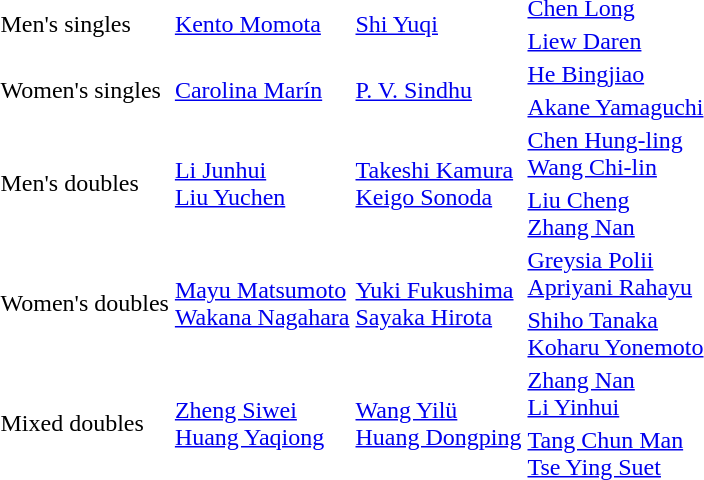<table>
<tr>
<td rowspan=2>Men's singles<br></td>
<td rowspan=2> <a href='#'>Kento Momota</a></td>
<td rowspan=2> <a href='#'>Shi Yuqi</a></td>
<td> <a href='#'>Chen Long</a></td>
</tr>
<tr>
<td> <a href='#'>Liew Daren</a></td>
</tr>
<tr>
<td rowspan=2>Women's singles<br></td>
<td rowspan=2> <a href='#'>Carolina Marín</a></td>
<td rowspan=2> <a href='#'>P. V. Sindhu</a></td>
<td> <a href='#'>He Bingjiao</a></td>
</tr>
<tr>
<td> <a href='#'>Akane Yamaguchi</a></td>
</tr>
<tr>
<td rowspan=2>Men's doubles<br></td>
<td rowspan=2> <a href='#'>Li Junhui</a><br> <a href='#'>Liu Yuchen</a></td>
<td rowspan=2> <a href='#'>Takeshi Kamura</a><br> <a href='#'>Keigo Sonoda</a></td>
<td> <a href='#'>Chen Hung-ling</a><br> <a href='#'>Wang Chi-lin</a></td>
</tr>
<tr>
<td> <a href='#'>Liu Cheng</a><br> <a href='#'>Zhang Nan</a></td>
</tr>
<tr>
<td rowspan=2>Women's doubles<br></td>
<td rowspan=2> <a href='#'>Mayu Matsumoto</a><br> <a href='#'>Wakana Nagahara</a></td>
<td rowspan=2> <a href='#'>Yuki Fukushima</a><br> <a href='#'>Sayaka Hirota</a></td>
<td> <a href='#'>Greysia Polii</a><br> <a href='#'>Apriyani Rahayu</a></td>
</tr>
<tr>
<td> <a href='#'>Shiho Tanaka</a><br> <a href='#'>Koharu Yonemoto</a></td>
</tr>
<tr>
<td rowspan=2>Mixed doubles<br></td>
<td rowspan=2> <a href='#'>Zheng Siwei</a><br> <a href='#'>Huang Yaqiong</a></td>
<td rowspan=2> <a href='#'>Wang Yilü</a><br> <a href='#'>Huang Dongping</a></td>
<td> <a href='#'>Zhang Nan</a><br> <a href='#'>Li Yinhui</a></td>
</tr>
<tr>
<td> <a href='#'>Tang Chun Man</a><br> <a href='#'>Tse Ying Suet</a></td>
</tr>
</table>
